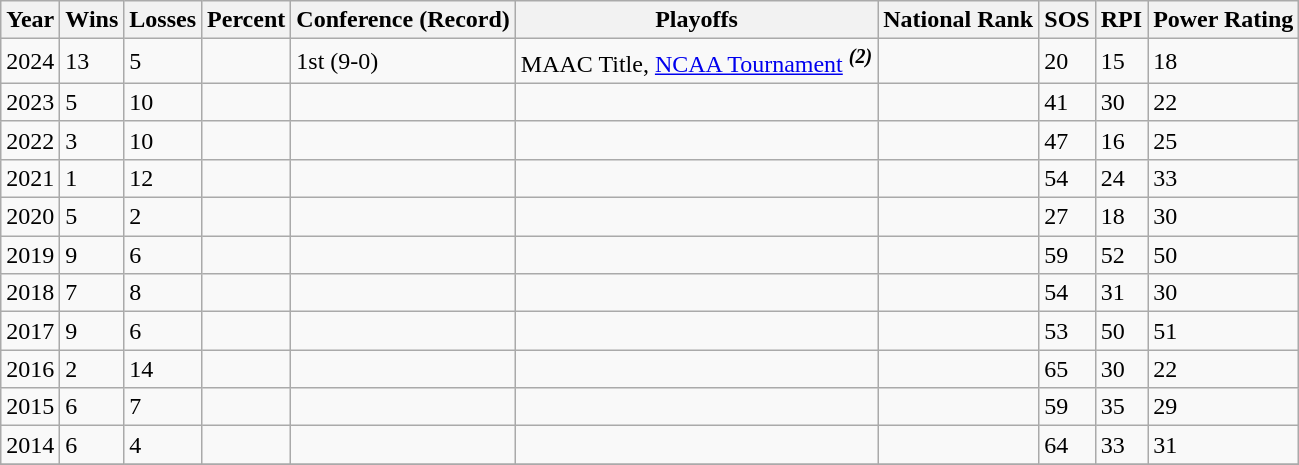<table class="wikitable sortable">
<tr>
<th>Year</th>
<th>Wins</th>
<th>Losses</th>
<th>Percent</th>
<th>Conference (Record)</th>
<th>Playoffs</th>
<th>National Rank</th>
<th>SOS</th>
<th>RPI</th>
<th>Power Rating</th>
</tr>
<tr>
<td>2024</td>
<td>13</td>
<td>5</td>
<td></td>
<td>1st (9-0)</td>
<td>MAAC Title, <a href='#'>NCAA Tournament</a> <sup><strong><em>(2)</em></strong></sup></td>
<td></td>
<td>20</td>
<td>15</td>
<td>18</td>
</tr>
<tr>
<td>2023</td>
<td>5</td>
<td>10</td>
<td></td>
<td></td>
<td></td>
<td></td>
<td>41</td>
<td>30</td>
<td>22</td>
</tr>
<tr>
<td>2022</td>
<td>3</td>
<td>10</td>
<td></td>
<td></td>
<td></td>
<td></td>
<td>47</td>
<td>16</td>
<td>25</td>
</tr>
<tr>
<td>2021</td>
<td>1</td>
<td>12</td>
<td></td>
<td></td>
<td></td>
<td></td>
<td>54</td>
<td>24</td>
<td>33</td>
</tr>
<tr>
<td>2020</td>
<td>5</td>
<td>2</td>
<td></td>
<td></td>
<td></td>
<td></td>
<td>27</td>
<td>18</td>
<td>30</td>
</tr>
<tr>
<td>2019</td>
<td>9</td>
<td>6</td>
<td></td>
<td></td>
<td></td>
<td></td>
<td>59</td>
<td>52</td>
<td>50</td>
</tr>
<tr>
<td>2018</td>
<td>7</td>
<td>8</td>
<td></td>
<td></td>
<td></td>
<td></td>
<td>54</td>
<td>31</td>
<td>30</td>
</tr>
<tr>
<td>2017</td>
<td>9</td>
<td>6</td>
<td></td>
<td></td>
<td></td>
<td></td>
<td>53</td>
<td>50</td>
<td>51</td>
</tr>
<tr>
<td>2016</td>
<td>2</td>
<td>14</td>
<td></td>
<td></td>
<td></td>
<td></td>
<td>65</td>
<td>30</td>
<td>22</td>
</tr>
<tr>
<td>2015</td>
<td>6</td>
<td>7</td>
<td></td>
<td></td>
<td></td>
<td></td>
<td>59</td>
<td>35</td>
<td>29</td>
</tr>
<tr>
<td>2014</td>
<td>6</td>
<td>4</td>
<td></td>
<td></td>
<td></td>
<td></td>
<td>64</td>
<td>33</td>
<td>31</td>
</tr>
<tr>
</tr>
</table>
